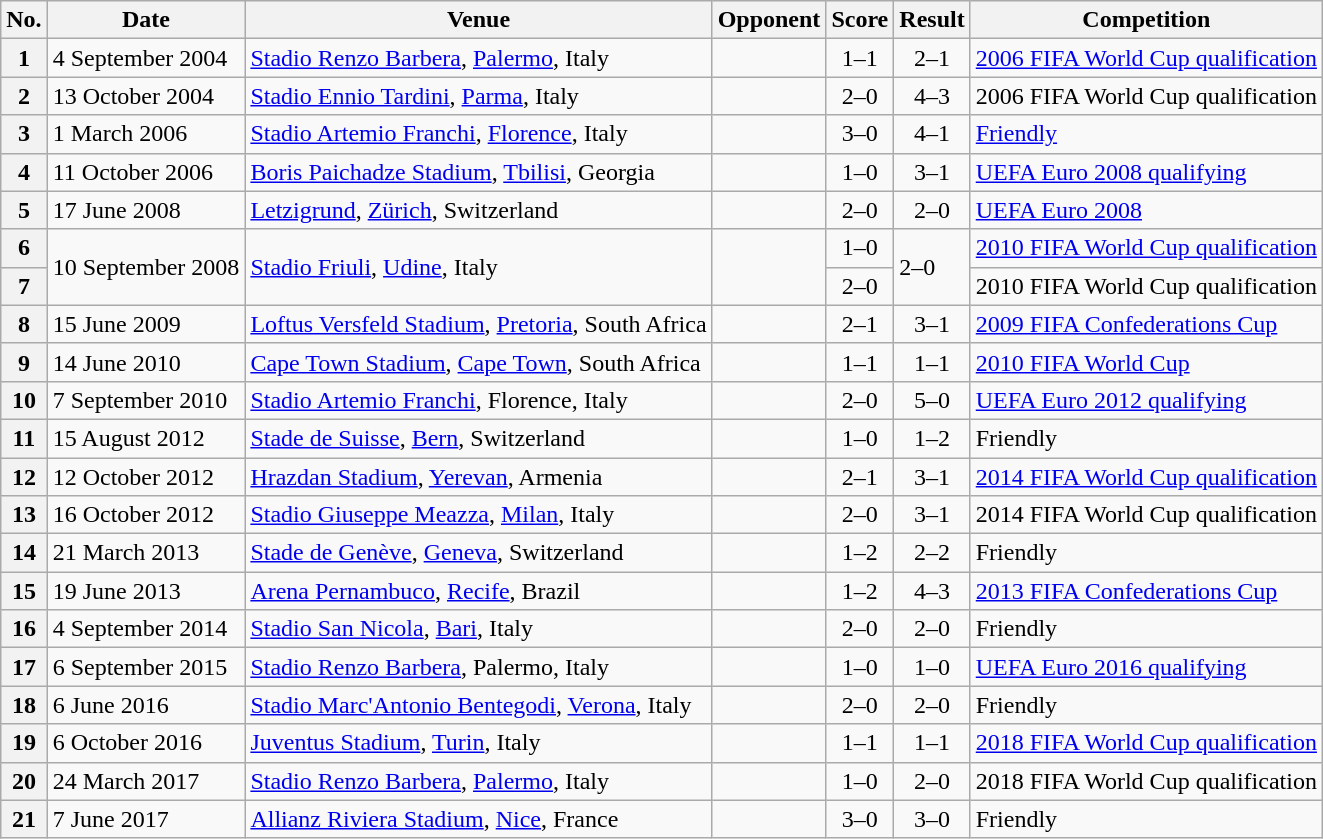<table class="wikitable plainrowheaders sortable">
<tr>
<th scope="col">No.</th>
<th scope="col" data-sort-type="date">Date</th>
<th scope="col">Venue</th>
<th scope="col">Opponent</th>
<th scope="col">Score</th>
<th scope="col">Result</th>
<th scope="col">Competition</th>
</tr>
<tr>
<th scope=row>1</th>
<td>4 September 2004</td>
<td><a href='#'>Stadio Renzo Barbera</a>, <a href='#'>Palermo</a>, Italy</td>
<td></td>
<td align=center>1–1</td>
<td align="center">2–1</td>
<td><a href='#'>2006 FIFA World Cup qualification</a></td>
</tr>
<tr>
<th scope=row>2</th>
<td>13 October 2004</td>
<td><a href='#'>Stadio Ennio Tardini</a>, <a href='#'>Parma</a>, Italy</td>
<td></td>
<td align=center>2–0</td>
<td align="center">4–3</td>
<td>2006 FIFA World Cup qualification</td>
</tr>
<tr>
<th scope=row>3</th>
<td>1 March 2006</td>
<td><a href='#'>Stadio Artemio Franchi</a>, <a href='#'>Florence</a>, Italy</td>
<td></td>
<td align=center>3–0</td>
<td align="center">4–1</td>
<td><a href='#'>Friendly</a></td>
</tr>
<tr>
<th scope=row>4</th>
<td>11 October 2006</td>
<td><a href='#'>Boris Paichadze Stadium</a>, <a href='#'>Tbilisi</a>, Georgia</td>
<td></td>
<td align=center>1–0</td>
<td align="center">3–1</td>
<td><a href='#'>UEFA Euro 2008 qualifying</a></td>
</tr>
<tr>
<th scope=row>5</th>
<td>17 June 2008</td>
<td><a href='#'>Letzigrund</a>, <a href='#'>Zürich</a>, Switzerland</td>
<td></td>
<td align=center>2–0</td>
<td align="center">2–0</td>
<td><a href='#'>UEFA Euro 2008</a></td>
</tr>
<tr>
<th scope=row>6</th>
<td rowspan=2>10 September 2008</td>
<td rowspan=2><a href='#'>Stadio Friuli</a>, <a href='#'>Udine</a>, Italy</td>
<td rowspan=2></td>
<td align=center>1–0</td>
<td rowspan="2">2–0</td>
<td><a href='#'>2010 FIFA World Cup qualification</a></td>
</tr>
<tr>
<th scope=row>7</th>
<td align="center">2–0</td>
<td>2010 FIFA World Cup qualification</td>
</tr>
<tr>
<th scope=row>8</th>
<td>15 June 2009</td>
<td><a href='#'>Loftus Versfeld Stadium</a>, <a href='#'>Pretoria</a>, South Africa</td>
<td></td>
<td align=center>2–1</td>
<td align="center">3–1</td>
<td><a href='#'>2009 FIFA Confederations Cup</a></td>
</tr>
<tr>
<th scope=row>9</th>
<td>14 June 2010</td>
<td><a href='#'>Cape Town Stadium</a>, <a href='#'>Cape Town</a>, South Africa</td>
<td></td>
<td align=center>1–1</td>
<td align="center">1–1</td>
<td><a href='#'>2010 FIFA World Cup</a></td>
</tr>
<tr>
<th scope=row>10</th>
<td>7 September 2010</td>
<td><a href='#'>Stadio Artemio Franchi</a>, Florence, Italy</td>
<td></td>
<td align=center>2–0</td>
<td align="center">5–0</td>
<td><a href='#'>UEFA Euro 2012 qualifying</a></td>
</tr>
<tr>
<th scope=row>11</th>
<td>15 August 2012</td>
<td><a href='#'>Stade de Suisse</a>, <a href='#'>Bern</a>, Switzerland</td>
<td></td>
<td align=center>1–0</td>
<td align="center">1–2</td>
<td>Friendly</td>
</tr>
<tr>
<th scope=row>12</th>
<td>12 October 2012</td>
<td><a href='#'>Hrazdan Stadium</a>, <a href='#'>Yerevan</a>, Armenia</td>
<td></td>
<td align=center>2–1</td>
<td align="center">3–1</td>
<td><a href='#'>2014 FIFA World Cup qualification</a></td>
</tr>
<tr>
<th scope=row>13</th>
<td>16 October 2012</td>
<td><a href='#'>Stadio Giuseppe Meazza</a>, <a href='#'>Milan</a>, Italy</td>
<td></td>
<td align=center>2–0</td>
<td align=center>3–1</td>
<td>2014 FIFA World Cup qualification</td>
</tr>
<tr>
<th scope=row>14</th>
<td>21 March 2013</td>
<td><a href='#'>Stade de Genève</a>, <a href='#'>Geneva</a>, Switzerland</td>
<td></td>
<td align="center">1–2</td>
<td align="center">2–2</td>
<td>Friendly</td>
</tr>
<tr>
<th scope=row>15</th>
<td>19 June 2013</td>
<td><a href='#'>Arena Pernambuco</a>, <a href='#'>Recife</a>, Brazil</td>
<td></td>
<td align=center>1–2</td>
<td align="center">4–3</td>
<td><a href='#'>2013 FIFA Confederations Cup</a></td>
</tr>
<tr>
<th scope=row>16</th>
<td>4 September 2014</td>
<td><a href='#'>Stadio San Nicola</a>, <a href='#'>Bari</a>, Italy</td>
<td></td>
<td align=center>2–0</td>
<td align="center">2–0</td>
<td>Friendly</td>
</tr>
<tr>
<th scope=row>17</th>
<td>6 September 2015</td>
<td><a href='#'>Stadio Renzo Barbera</a>, Palermo, Italy</td>
<td></td>
<td align=center>1–0</td>
<td align="center">1–0</td>
<td><a href='#'>UEFA Euro 2016 qualifying</a></td>
</tr>
<tr>
<th scope=row>18</th>
<td>6 June 2016</td>
<td><a href='#'>Stadio Marc'Antonio Bentegodi</a>, <a href='#'>Verona</a>, Italy</td>
<td></td>
<td align=center>2–0</td>
<td align="center">2–0</td>
<td>Friendly</td>
</tr>
<tr>
<th scope=row>19</th>
<td>6 October 2016</td>
<td><a href='#'>Juventus Stadium</a>, <a href='#'>Turin</a>, Italy</td>
<td></td>
<td align=center>1–1</td>
<td align="center">1–1</td>
<td><a href='#'>2018 FIFA World Cup qualification</a></td>
</tr>
<tr>
<th scope=row>20</th>
<td>24 March 2017</td>
<td><a href='#'>Stadio Renzo Barbera</a>, <a href='#'>Palermo</a>, Italy</td>
<td></td>
<td align=center>1–0</td>
<td align="center">2–0</td>
<td>2018 FIFA World Cup qualification</td>
</tr>
<tr>
<th scope=row>21</th>
<td>7 June 2017</td>
<td><a href='#'>Allianz Riviera Stadium</a>, <a href='#'>Nice</a>, France</td>
<td></td>
<td align=center>3–0</td>
<td align="center">3–0</td>
<td>Friendly</td>
</tr>
</table>
